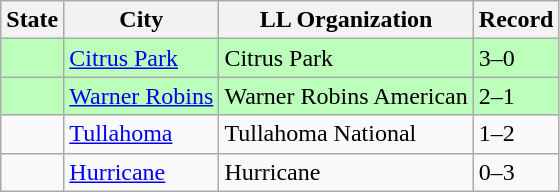<table class="wikitable">
<tr>
<th>State</th>
<th>City</th>
<th>LL Organization</th>
<th>Record</th>
</tr>
<tr style="background:#bfb;">
<td><strong></strong></td>
<td><a href='#'>Citrus Park</a></td>
<td>Citrus Park</td>
<td>3–0</td>
</tr>
<tr style="background:#bfb;">
<td><strong></strong></td>
<td><a href='#'>Warner Robins</a></td>
<td>Warner Robins American</td>
<td>2–1</td>
</tr>
<tr>
<td><strong></strong></td>
<td><a href='#'>Tullahoma</a></td>
<td>Tullahoma National</td>
<td>1–2</td>
</tr>
<tr>
<td><strong></strong></td>
<td><a href='#'>Hurricane</a></td>
<td>Hurricane</td>
<td>0–3</td>
</tr>
</table>
